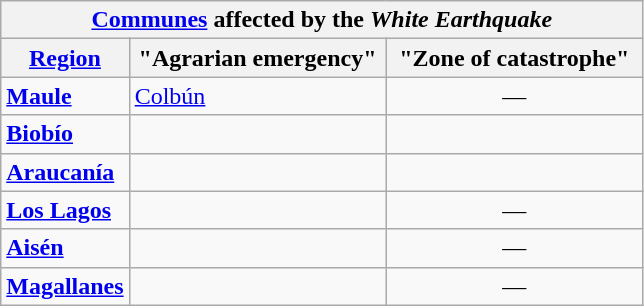<table class="wikitable floatright">
<tr>
<th colspan=3><a href='#'>Communes</a> affected by the <em>White Earthquake</em></th>
</tr>
<tr>
<th><a href='#'>Region</a></th>
<th width=40%>"Agrarian emergency"</th>
<th width=40%>"Zone of catastrophe"</th>
</tr>
<tr>
<td><strong><a href='#'>Maule</a></strong></td>
<td><a href='#'>Colbún</a></td>
<td align=center>—</td>
</tr>
<tr>
<td valign=top><strong><a href='#'>Biobío</a></strong></td>
<td valign=top></td>
<td valign=top></td>
</tr>
<tr>
<td valign=top><strong><a href='#'>Araucanía</a></strong></td>
<td valign=top></td>
<td valign=top></td>
</tr>
<tr>
<td valign=top><strong><a href='#'>Los Lagos</a></strong></td>
<td valign=top></td>
<td valign=top align=center>—</td>
</tr>
<tr>
<td valign=top><strong><a href='#'>Aisén</a></strong></td>
<td valign=top></td>
<td valign=top align=center>—</td>
</tr>
<tr>
<td valign=top><strong><a href='#'>Magallanes</a></strong></td>
<td valign=top></td>
<td valign=top align=center>—</td>
</tr>
</table>
